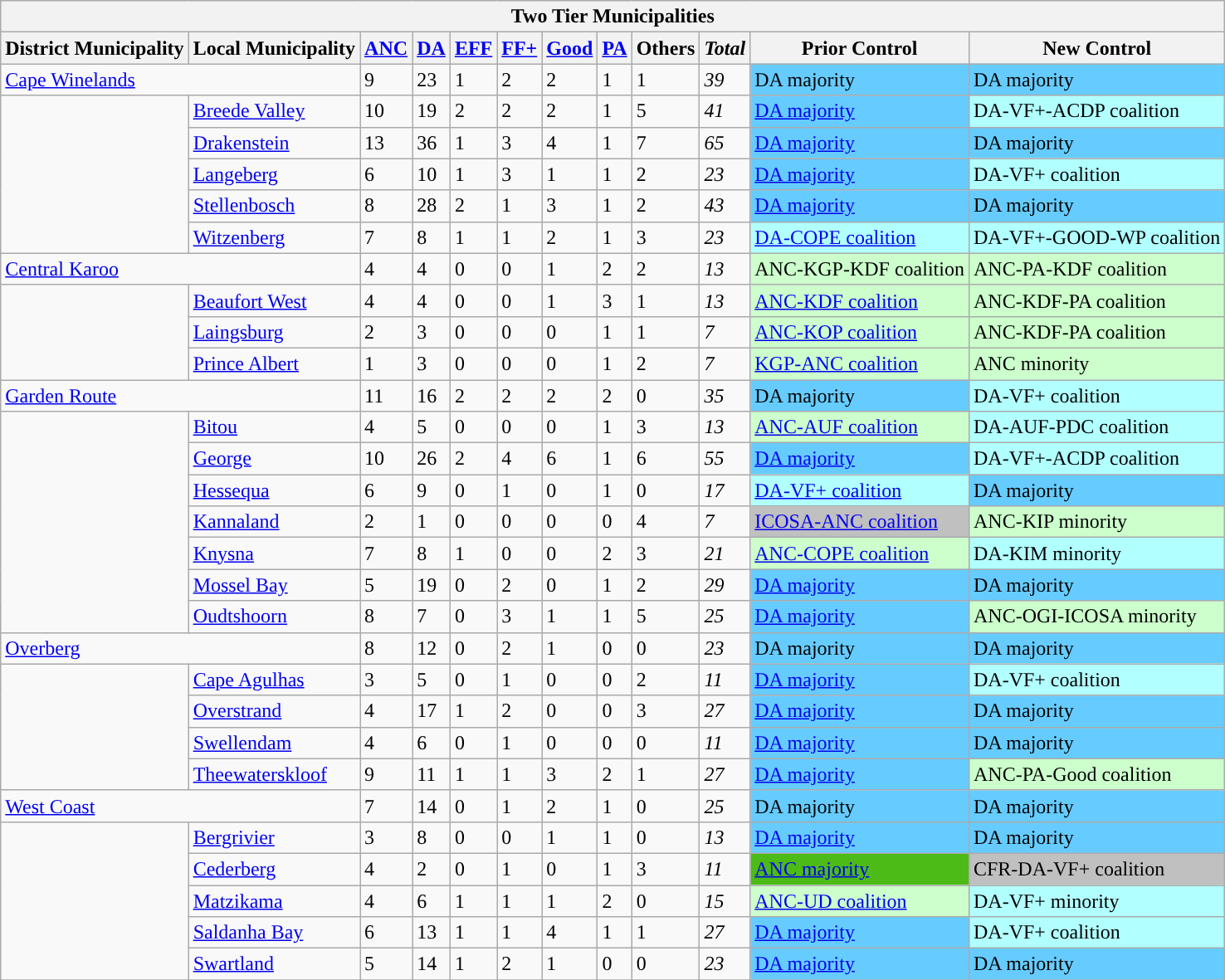<table class="wikitable">
<tr>
<th colspan="12">Two Tier Municipalities</th>
</tr>
<tr>
<th>District Municipality</th>
<th>Local Municipality</th>
<th><a href='#'>ANC</a></th>
<th><a href='#'>DA</a></th>
<th><a href='#'>EFF</a></th>
<th><a href='#'>FF+</a></th>
<th><a href='#'>Good</a></th>
<th><a href='#'>PA</a></th>
<th>Others</th>
<th><em>Total</em></th>
<th>Prior Control</th>
<th>New Control</th>
</tr>
<tr>
<td colspan="2"><a href='#'>Cape Winelands</a></td>
<td>9</td>
<td>23</td>
<td>1</td>
<td>2</td>
<td>2</td>
<td>1</td>
<td>1</td>
<td><em>39</em></td>
<td style="background:#6cf;">DA majority</td>
<td style="background:#6cf;">DA majority</td>
</tr>
<tr>
<td rowspan="5"></td>
<td><a href='#'>Breede Valley</a></td>
<td>10</td>
<td>19</td>
<td>2</td>
<td>2</td>
<td>2</td>
<td>1</td>
<td>5</td>
<td><em>41</em></td>
<td style="background:#6cf;"><a href='#'>DA majority</a></td>
<td style="background:#B2FFFF;">DA-VF+-ACDP coalition</td>
</tr>
<tr>
<td><a href='#'>Drakenstein</a></td>
<td>13</td>
<td>36</td>
<td>1</td>
<td>3</td>
<td>4</td>
<td>1</td>
<td>7</td>
<td><em>65</em></td>
<td style="background:#6cf;"><a href='#'>DA majority</a></td>
<td style="background:#6cf;">DA majority</td>
</tr>
<tr>
<td><a href='#'>Langeberg</a></td>
<td>6</td>
<td>10</td>
<td>1</td>
<td>3</td>
<td>1</td>
<td>1</td>
<td>2</td>
<td><em>23</em></td>
<td style="background:#6cf;"><a href='#'>DA majority</a></td>
<td style="background:#B2FFFF;">DA-VF+ coalition</td>
</tr>
<tr>
<td><a href='#'>Stellenbosch</a></td>
<td>8</td>
<td>28</td>
<td>2</td>
<td>1</td>
<td>3</td>
<td>1</td>
<td>2</td>
<td><em>43</em></td>
<td style="background:#6cf;"><a href='#'>DA majority</a></td>
<td style="background:#6cf;">DA majority</td>
</tr>
<tr>
<td><a href='#'>Witzenberg</a></td>
<td>7</td>
<td>8</td>
<td>1</td>
<td>1</td>
<td>2</td>
<td>1</td>
<td>3</td>
<td><em>23</em></td>
<td style="background:#B2FFFF;"><a href='#'>DA-COPE coalition</a></td>
<td style="background:#B2FFFF;">DA-VF+-GOOD-WP coalition</td>
</tr>
<tr>
<td colspan="2"><a href='#'>Central Karoo</a></td>
<td>4</td>
<td>4</td>
<td>0</td>
<td>0</td>
<td>1</td>
<td>2</td>
<td>2</td>
<td><em>13</em></td>
<td style="background:#cfc;">ANC-KGP-KDF coalition</td>
<td style="background:#cfc;">ANC-PA-KDF coalition</td>
</tr>
<tr>
<td rowspan="3"></td>
<td><a href='#'>Beaufort West</a></td>
<td>4</td>
<td>4</td>
<td>0</td>
<td>0</td>
<td>1</td>
<td>3</td>
<td>1</td>
<td><em>13</em></td>
<td style="background:#cfc;"><a href='#'>ANC-KDF coalition</a></td>
<td style="background:#cfc;">ANC-KDF-PA coalition</td>
</tr>
<tr>
<td><a href='#'>Laingsburg</a></td>
<td>2</td>
<td>3</td>
<td>0</td>
<td>0</td>
<td>0</td>
<td>1</td>
<td>1</td>
<td><em>7</em></td>
<td style="background:#cfc;"><a href='#'>ANC-KOP coalition</a></td>
<td style="background:#cfc;">ANC-KDF-PA coalition</td>
</tr>
<tr>
<td><a href='#'>Prince Albert</a></td>
<td>1</td>
<td>3</td>
<td>0</td>
<td>0</td>
<td>0</td>
<td>1</td>
<td>2</td>
<td><em>7</em></td>
<td style="background:#cfc;"><a href='#'>KGP-ANC coalition</a></td>
<td style="background:#cfc;">ANC minority</td>
</tr>
<tr>
<td colspan="2"><a href='#'>Garden Route</a></td>
<td>11</td>
<td>16</td>
<td>2</td>
<td>2</td>
<td>2</td>
<td>2</td>
<td>0</td>
<td><em>35</em></td>
<td style="background:#6cf;">DA majority</td>
<td style="background:#B2FFFF;">DA-VF+ coalition</td>
</tr>
<tr>
<td rowspan="7"></td>
<td><a href='#'>Bitou</a></td>
<td>4</td>
<td>5</td>
<td>0</td>
<td>0</td>
<td>0</td>
<td>1</td>
<td>3</td>
<td><em>13</em></td>
<td style="background:#cfc;"><a href='#'>ANC-AUF coalition</a></td>
<td style="background:#B2FFFF;">DA-AUF-PDC coalition</td>
</tr>
<tr>
<td><a href='#'>George</a></td>
<td>10</td>
<td>26</td>
<td>2</td>
<td>4</td>
<td>6</td>
<td>1</td>
<td>6</td>
<td><em>55</em></td>
<td style="background:#6cf;"><a href='#'>DA majority</a></td>
<td style="background:#B2FFFF;">DA-VF+-ACDP coalition</td>
</tr>
<tr>
<td><a href='#'>Hessequa</a></td>
<td>6</td>
<td>9</td>
<td>0</td>
<td>1</td>
<td>0</td>
<td>1</td>
<td>0</td>
<td><em>17</em></td>
<td style="background:#B2FFFF;"><a href='#'>DA-VF+ coalition</a></td>
<td style="background:#6cf;">DA majority</td>
</tr>
<tr>
<td><a href='#'>Kannaland</a></td>
<td>2</td>
<td>1</td>
<td>0</td>
<td>0</td>
<td>0</td>
<td>0</td>
<td>4</td>
<td><em>7</em></td>
<td style="background:silver;"><a href='#'>ICOSA-ANC coalition</a></td>
<td style="background:#cfc;">ANC-KIP minority</td>
</tr>
<tr>
<td><a href='#'>Knysna</a></td>
<td>7</td>
<td>8</td>
<td>1</td>
<td>0</td>
<td>0</td>
<td>2</td>
<td>3</td>
<td><em>21</em></td>
<td style="background:#cfc;"><a href='#'>ANC-COPE coalition</a></td>
<td style="background:#B2FFFF;">DA-KIM minority</td>
</tr>
<tr>
<td><a href='#'>Mossel Bay</a></td>
<td>5</td>
<td>19</td>
<td>0</td>
<td>2</td>
<td>0</td>
<td>1</td>
<td>2</td>
<td><em>29</em></td>
<td style="background:#6cf;"><a href='#'>DA majority</a></td>
<td style="background:#6cf;">DA majority</td>
</tr>
<tr>
<td><a href='#'>Oudtshoorn</a></td>
<td>8</td>
<td>7</td>
<td>0</td>
<td>3</td>
<td>1</td>
<td>1</td>
<td>5</td>
<td><em>25</em></td>
<td style="background:#6cf;"><a href='#'>DA majority</a></td>
<td style="background:#cfc;">ANC-OGI-ICOSA minority</td>
</tr>
<tr>
<td colspan="2"><a href='#'>Overberg</a></td>
<td>8</td>
<td>12</td>
<td>0</td>
<td>2</td>
<td>1</td>
<td>0</td>
<td>0</td>
<td><em>23</em></td>
<td style="background:#6cf;">DA majority</td>
<td style="background:#6cf;">DA majority</td>
</tr>
<tr>
<td rowspan="4"></td>
<td><a href='#'>Cape Agulhas</a></td>
<td>3</td>
<td>5</td>
<td>0</td>
<td>1</td>
<td>0</td>
<td>0</td>
<td>2</td>
<td><em>11</em></td>
<td style="background:#6cf;"><a href='#'>DA majority</a></td>
<td style="background:#B2FFFF;">DA-VF+ coalition</td>
</tr>
<tr>
<td><a href='#'>Overstrand</a></td>
<td>4</td>
<td>17</td>
<td>1</td>
<td>2</td>
<td>0</td>
<td>0</td>
<td>3</td>
<td><em>27</em></td>
<td style="background:#6cf;"><a href='#'>DA majority</a></td>
<td style="background:#6cf;">DA majority</td>
</tr>
<tr>
<td><a href='#'>Swellendam</a></td>
<td>4</td>
<td>6</td>
<td>0</td>
<td>1</td>
<td>0</td>
<td>0</td>
<td>0</td>
<td><em>11</em></td>
<td style="background:#6cf;"><a href='#'>DA majority</a></td>
<td style="background:#6cf;">DA majority</td>
</tr>
<tr>
<td><a href='#'>Theewaterskloof</a></td>
<td>9</td>
<td>11</td>
<td>1</td>
<td>1</td>
<td>3</td>
<td>2</td>
<td>1</td>
<td><em>27</em></td>
<td style="background:#6cf;"><a href='#'>DA majority</a></td>
<td style="background:#cfc;">ANC-PA-Good coalition</td>
</tr>
<tr>
<td colspan="2"><a href='#'>West Coast</a></td>
<td>7</td>
<td>14</td>
<td>0</td>
<td>1</td>
<td>2</td>
<td>1</td>
<td>0</td>
<td><em> 25</em></td>
<td style="background:#6cf;">DA majority</td>
<td style="background:#6cf;">DA majority</td>
</tr>
<tr>
<td rowspan="5"></td>
<td><a href='#'>Bergrivier</a></td>
<td>3</td>
<td>8</td>
<td>0</td>
<td>0</td>
<td>1</td>
<td>1</td>
<td>0</td>
<td><em>13</em></td>
<td style="background:#6cf;"><a href='#'>DA majority</a></td>
<td style="background:#6cf;">DA majority</td>
</tr>
<tr>
<td><a href='#'>Cederberg</a></td>
<td>4</td>
<td>2</td>
<td>0</td>
<td>1</td>
<td>0</td>
<td>1</td>
<td>3</td>
<td><em>11</em></td>
<td style="background:#4CBB17"><a href='#'>ANC majority</a></td>
<td style="background:silver;">CFR-DA-VF+ coalition</td>
</tr>
<tr>
<td><a href='#'>Matzikama</a></td>
<td>4</td>
<td>6</td>
<td>1</td>
<td>1</td>
<td>1</td>
<td>2</td>
<td>0</td>
<td><em>15</em></td>
<td style="background:#cfc;"><a href='#'>ANC-UD coalition</a></td>
<td style="background:#B2FFFF;">DA-VF+ minority</td>
</tr>
<tr>
<td><a href='#'>Saldanha Bay</a></td>
<td>6</td>
<td>13</td>
<td>1</td>
<td>1</td>
<td>4</td>
<td>1</td>
<td>1</td>
<td><em>27</em></td>
<td style="background:#6cf;"><a href='#'>DA majority</a></td>
<td style="background:#B2FFFF;">DA-VF+ coalition</td>
</tr>
<tr>
<td><a href='#'>Swartland</a></td>
<td>5</td>
<td>14</td>
<td>1</td>
<td>2</td>
<td>1</td>
<td>0</td>
<td>0</td>
<td><em>23</em></td>
<td style="background:#6cf;"><a href='#'>DA majority</a></td>
<td style="background:#6cf;">DA majority</td>
</tr>
<tr>
</tr>
</table>
